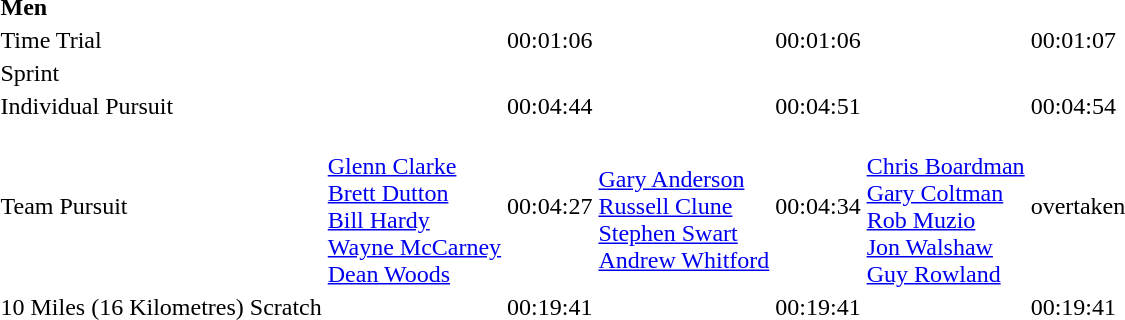<table>
<tr>
<td colspan=7><strong>Men</strong></td>
</tr>
<tr>
<td>Time Trial</td>
<td></td>
<td>00:01:06</td>
<td></td>
<td>00:01:06</td>
<td></td>
<td>00:01:07</td>
</tr>
<tr>
<td>Sprint</td>
<td></td>
<td></td>
<td></td>
<td></td>
<td></td>
<td></td>
</tr>
<tr>
<td>Individual Pursuit</td>
<td></td>
<td>00:04:44</td>
<td></td>
<td>00:04:51</td>
<td></td>
<td>00:04:54</td>
</tr>
<tr>
<td>Team Pursuit</td>
<td><br><a href='#'>Glenn Clarke</a><br><a href='#'>Brett Dutton</a><br><a href='#'>Bill Hardy</a><br><a href='#'>Wayne McCarney</a><br><a href='#'>Dean Woods</a></td>
<td>00:04:27</td>
<td><br><a href='#'>Gary Anderson</a><br><a href='#'>Russell Clune</a><br><a href='#'>Stephen Swart</a><br><a href='#'>Andrew Whitford</a></td>
<td>00:04:34</td>
<td><br><a href='#'>Chris Boardman</a><br><a href='#'>Gary Coltman</a><br><a href='#'>Rob Muzio</a><br><a href='#'>Jon Walshaw</a><br><a href='#'>Guy Rowland</a></td>
<td>overtaken</td>
</tr>
<tr>
<td>10 Miles (16 Kilometres) Scratch</td>
<td></td>
<td>00:19:41</td>
<td></td>
<td>00:19:41</td>
<td></td>
<td>00:19:41</td>
</tr>
</table>
